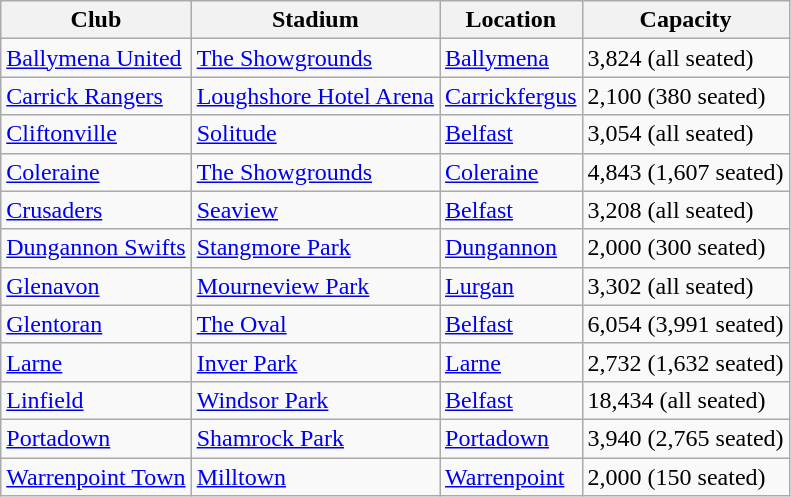<table class="wikitable sortable">
<tr>
<th>Club</th>
<th>Stadium</th>
<th>Location</th>
<th>Capacity</th>
</tr>
<tr>
<td><a href='#'>Ballymena United</a></td>
<td><a href='#'>The Showgrounds</a></td>
<td><a href='#'>Ballymena</a></td>
<td>3,824 (all seated)</td>
</tr>
<tr>
<td><a href='#'>Carrick Rangers</a></td>
<td><a href='#'>Loughshore Hotel Arena</a></td>
<td><a href='#'>Carrickfergus</a></td>
<td>2,100 (380 seated)</td>
</tr>
<tr>
<td><a href='#'>Cliftonville</a></td>
<td><a href='#'>Solitude</a></td>
<td><a href='#'>Belfast</a></td>
<td>3,054 (all seated)</td>
</tr>
<tr>
<td><a href='#'>Coleraine</a></td>
<td><a href='#'>The Showgrounds</a></td>
<td><a href='#'>Coleraine</a></td>
<td>4,843 (1,607 seated)</td>
</tr>
<tr>
<td><a href='#'>Crusaders</a></td>
<td><a href='#'>Seaview</a></td>
<td><a href='#'>Belfast</a></td>
<td>3,208 (all seated)</td>
</tr>
<tr>
<td><a href='#'>Dungannon Swifts</a></td>
<td><a href='#'>Stangmore Park</a></td>
<td><a href='#'>Dungannon</a></td>
<td>2,000 (300 seated)</td>
</tr>
<tr>
<td><a href='#'>Glenavon</a></td>
<td><a href='#'>Mourneview Park</a></td>
<td><a href='#'>Lurgan</a></td>
<td>3,302 (all seated)</td>
</tr>
<tr>
<td><a href='#'>Glentoran</a></td>
<td><a href='#'>The Oval</a></td>
<td><a href='#'>Belfast</a></td>
<td>6,054 (3,991 seated)</td>
</tr>
<tr>
<td><a href='#'>Larne</a></td>
<td><a href='#'>Inver Park</a></td>
<td><a href='#'>Larne</a></td>
<td>2,732 (1,632 seated)</td>
</tr>
<tr>
<td><a href='#'>Linfield</a></td>
<td><a href='#'>Windsor Park</a></td>
<td><a href='#'>Belfast</a></td>
<td>18,434 (all seated)</td>
</tr>
<tr>
<td><a href='#'>Portadown</a></td>
<td><a href='#'>Shamrock Park</a></td>
<td><a href='#'>Portadown</a></td>
<td>3,940 (2,765 seated)</td>
</tr>
<tr>
<td><a href='#'>Warrenpoint Town</a></td>
<td><a href='#'>Milltown</a></td>
<td><a href='#'>Warrenpoint</a></td>
<td>2,000 (150 seated)</td>
</tr>
</table>
